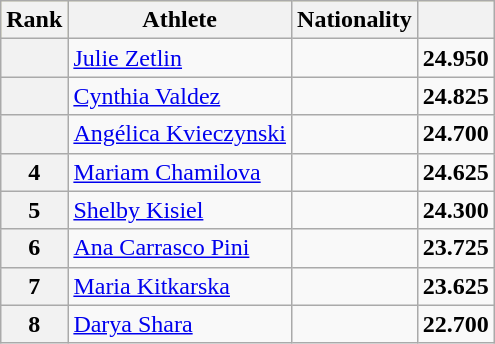<table class="wikitable sortable" style="text-align:left">
<tr bgcolor=fffcaf>
<th scope=col>Rank</th>
<th scope=col>Athlete</th>
<th scope=col>Nationality</th>
<th scope=col></th>
</tr>
<tr>
<th scope=row></th>
<td align=left><a href='#'>Julie Zetlin</a></td>
<td></td>
<td><strong>24.950</strong></td>
</tr>
<tr>
<th scope=row></th>
<td align=left><a href='#'>Cynthia Valdez</a></td>
<td></td>
<td><strong>24.825</strong></td>
</tr>
<tr>
<th scope=row></th>
<td align=left><a href='#'>Angélica Kvieczynski</a></td>
<td></td>
<td><strong>24.700</strong></td>
</tr>
<tr>
<th scope=row>4</th>
<td align=left><a href='#'>Mariam Chamilova</a></td>
<td></td>
<td><strong>24.625</strong></td>
</tr>
<tr>
<th scope=row>5</th>
<td align=left><a href='#'>Shelby Kisiel</a></td>
<td></td>
<td><strong>24.300</strong></td>
</tr>
<tr>
<th scope=row>6</th>
<td align=left><a href='#'>Ana Carrasco Pini</a></td>
<td></td>
<td><strong>23.725</strong></td>
</tr>
<tr>
<th scope=row>7</th>
<td align=left><a href='#'>Maria Kitkarska</a></td>
<td></td>
<td><strong>23.625</strong></td>
</tr>
<tr>
<th scope=row>8</th>
<td align=left><a href='#'>Darya Shara</a></td>
<td></td>
<td><strong>22.700</strong></td>
</tr>
</table>
